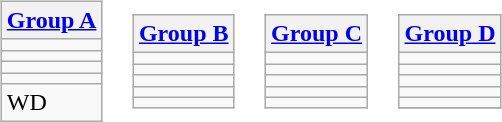<table>
<tr>
<td><br><table class="wikitable">
<tr>
<th><a href='#'>Group A</a></th>
</tr>
<tr>
<td></td>
</tr>
<tr>
<td></td>
</tr>
<tr>
<td></td>
</tr>
<tr>
<td></td>
</tr>
<tr>
<td> WD</td>
</tr>
</table>
</td>
<td><br><table class="wikitable">
<tr>
<th><a href='#'>Group B</a></th>
</tr>
<tr>
<td></td>
</tr>
<tr>
<td></td>
</tr>
<tr>
<td></td>
</tr>
<tr>
<td></td>
</tr>
<tr>
<td></td>
</tr>
</table>
</td>
<td><br><table class="wikitable">
<tr>
<th><a href='#'>Group C</a></th>
</tr>
<tr>
<td></td>
</tr>
<tr>
<td></td>
</tr>
<tr>
<td></td>
</tr>
<tr>
<td></td>
</tr>
<tr>
<td></td>
</tr>
</table>
</td>
<td><br><table class="wikitable">
<tr>
<th><a href='#'>Group D</a></th>
</tr>
<tr>
<td></td>
</tr>
<tr>
<td></td>
</tr>
<tr>
<td></td>
</tr>
<tr>
<td></td>
</tr>
<tr>
<td></td>
</tr>
<tr>
</tr>
</table>
</td>
</tr>
</table>
